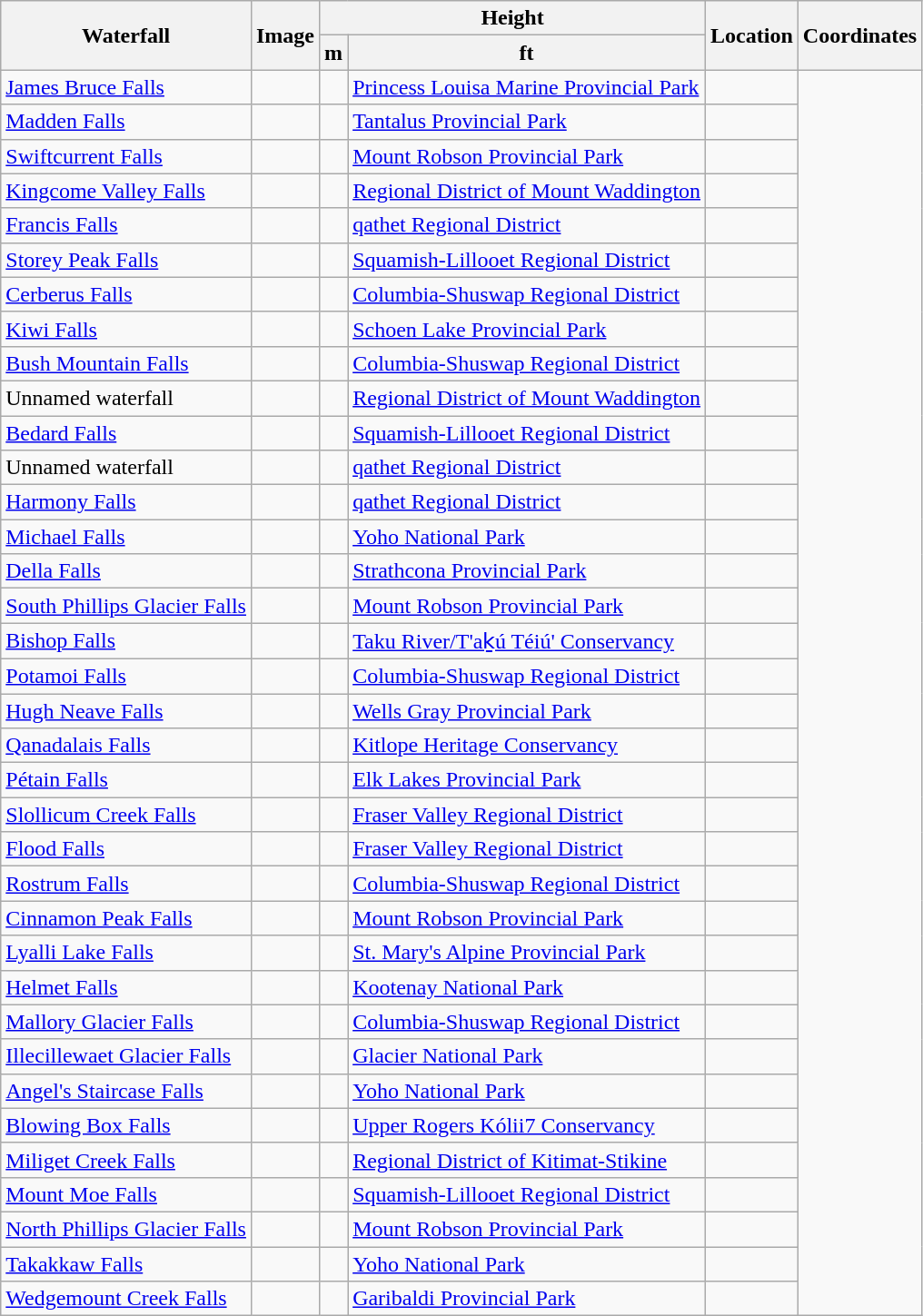<table class="wikitable sortable">
<tr>
<th rowspan=2>Waterfall</th>
<th rowspan=2 class="unsortable">Image</th>
<th colspan=2>Height</th>
<th rowspan=2>Location</th>
<th rowspan=2>Coordinates</th>
</tr>
<tr>
<th>m</th>
<th>ft</th>
</tr>
<tr>
<td><a href='#'>James Bruce Falls</a></td>
<td></td>
<td></td>
<td><a href='#'>Princess Louisa Marine Provincial Park</a></td>
<td></td>
</tr>
<tr>
<td><a href='#'>Madden Falls</a></td>
<td></td>
<td></td>
<td><a href='#'>Tantalus Provincial Park</a></td>
<td></td>
</tr>
<tr>
<td><a href='#'>Swiftcurrent Falls</a></td>
<td></td>
<td></td>
<td><a href='#'>Mount Robson Provincial Park</a></td>
<td></td>
</tr>
<tr>
<td><a href='#'>Kingcome Valley Falls</a></td>
<td></td>
<td></td>
<td><a href='#'>Regional District of Mount Waddington</a></td>
<td></td>
</tr>
<tr>
<td><a href='#'>Francis Falls</a></td>
<td></td>
<td></td>
<td><a href='#'>qathet Regional District</a></td>
<td></td>
</tr>
<tr>
<td><a href='#'>Storey Peak Falls</a></td>
<td></td>
<td></td>
<td><a href='#'>Squamish-Lillooet Regional District</a></td>
<td></td>
</tr>
<tr>
<td><a href='#'>Cerberus Falls</a></td>
<td></td>
<td></td>
<td><a href='#'>Columbia-Shuswap Regional District</a></td>
<td></td>
</tr>
<tr>
<td><a href='#'>Kiwi Falls</a></td>
<td></td>
<td></td>
<td><a href='#'>Schoen Lake Provincial Park</a></td>
<td></td>
</tr>
<tr>
<td><a href='#'>Bush Mountain Falls</a></td>
<td></td>
<td></td>
<td><a href='#'>Columbia-Shuswap Regional District</a></td>
<td></td>
</tr>
<tr>
<td>Unnamed waterfall</td>
<td></td>
<td></td>
<td><a href='#'>Regional District of Mount Waddington</a></td>
<td></td>
</tr>
<tr>
<td><a href='#'>Bedard Falls</a></td>
<td></td>
<td></td>
<td><a href='#'>Squamish-Lillooet Regional District</a></td>
<td></td>
</tr>
<tr>
<td>Unnamed waterfall</td>
<td></td>
<td></td>
<td><a href='#'>qathet Regional District</a></td>
<td></td>
</tr>
<tr>
<td><a href='#'>Harmony Falls</a></td>
<td></td>
<td></td>
<td><a href='#'>qathet Regional District</a></td>
<td></td>
</tr>
<tr>
<td><a href='#'>Michael Falls</a></td>
<td></td>
<td></td>
<td><a href='#'>Yoho National Park</a></td>
<td></td>
</tr>
<tr>
<td><a href='#'>Della Falls</a></td>
<td></td>
<td></td>
<td><a href='#'>Strathcona Provincial Park</a></td>
<td></td>
</tr>
<tr>
<td><a href='#'>South Phillips Glacier Falls</a></td>
<td></td>
<td></td>
<td><a href='#'>Mount Robson Provincial Park</a></td>
<td></td>
</tr>
<tr>
<td><a href='#'>Bishop Falls</a></td>
<td></td>
<td></td>
<td><a href='#'>Taku River/T'aḵú Téiú' Conservancy</a></td>
<td></td>
</tr>
<tr>
<td><a href='#'>Potamoi Falls</a></td>
<td></td>
<td></td>
<td><a href='#'>Columbia-Shuswap Regional District</a></td>
<td></td>
</tr>
<tr>
<td><a href='#'>Hugh Neave Falls</a></td>
<td></td>
<td></td>
<td><a href='#'>Wells Gray Provincial Park</a></td>
<td></td>
</tr>
<tr>
<td><a href='#'>Qanadalais Falls</a></td>
<td></td>
<td></td>
<td><a href='#'>Kitlope Heritage Conservancy</a></td>
<td></td>
</tr>
<tr>
<td><a href='#'>Pétain Falls</a></td>
<td></td>
<td></td>
<td><a href='#'>Elk Lakes Provincial Park</a></td>
<td></td>
</tr>
<tr>
<td><a href='#'>Slollicum Creek Falls</a></td>
<td></td>
<td></td>
<td><a href='#'>Fraser Valley Regional District</a></td>
<td></td>
</tr>
<tr>
<td><a href='#'>Flood Falls</a></td>
<td></td>
<td></td>
<td><a href='#'>Fraser Valley Regional District</a></td>
<td></td>
</tr>
<tr>
<td><a href='#'>Rostrum Falls</a></td>
<td></td>
<td></td>
<td><a href='#'>Columbia-Shuswap Regional District</a></td>
<td></td>
</tr>
<tr>
<td><a href='#'>Cinnamon Peak Falls</a></td>
<td></td>
<td></td>
<td><a href='#'>Mount Robson Provincial Park</a></td>
<td></td>
</tr>
<tr>
<td><a href='#'>Lyalli Lake Falls</a></td>
<td></td>
<td></td>
<td><a href='#'>St. Mary's Alpine Provincial Park</a></td>
<td></td>
</tr>
<tr>
<td><a href='#'>Helmet Falls</a></td>
<td></td>
<td></td>
<td><a href='#'>Kootenay National Park</a></td>
<td></td>
</tr>
<tr>
<td><a href='#'>Mallory Glacier Falls</a></td>
<td></td>
<td></td>
<td><a href='#'>Columbia-Shuswap Regional District</a></td>
<td></td>
</tr>
<tr>
<td><a href='#'>Illecillewaet Glacier Falls</a></td>
<td></td>
<td></td>
<td><a href='#'>Glacier National Park</a></td>
<td></td>
</tr>
<tr>
<td><a href='#'>Angel's Staircase Falls</a></td>
<td></td>
<td></td>
<td><a href='#'>Yoho National Park</a></td>
<td></td>
</tr>
<tr>
<td><a href='#'>Blowing Box Falls</a></td>
<td></td>
<td></td>
<td><a href='#'>Upper Rogers Kólii7 Conservancy</a></td>
<td></td>
</tr>
<tr>
<td><a href='#'>Miliget Creek Falls</a></td>
<td></td>
<td></td>
<td><a href='#'>Regional District of Kitimat-Stikine</a></td>
<td></td>
</tr>
<tr>
<td><a href='#'>Mount Moe Falls</a></td>
<td></td>
<td></td>
<td><a href='#'>Squamish-Lillooet Regional District</a></td>
<td></td>
</tr>
<tr>
<td><a href='#'>North Phillips Glacier Falls</a></td>
<td></td>
<td></td>
<td><a href='#'>Mount Robson Provincial Park</a></td>
<td></td>
</tr>
<tr>
<td><a href='#'>Takakkaw Falls</a></td>
<td></td>
<td></td>
<td><a href='#'>Yoho National Park</a></td>
<td></td>
</tr>
<tr>
<td><a href='#'>Wedgemount Creek Falls</a></td>
<td></td>
<td></td>
<td><a href='#'>Garibaldi Provincial Park</a></td>
<td></td>
</tr>
</table>
